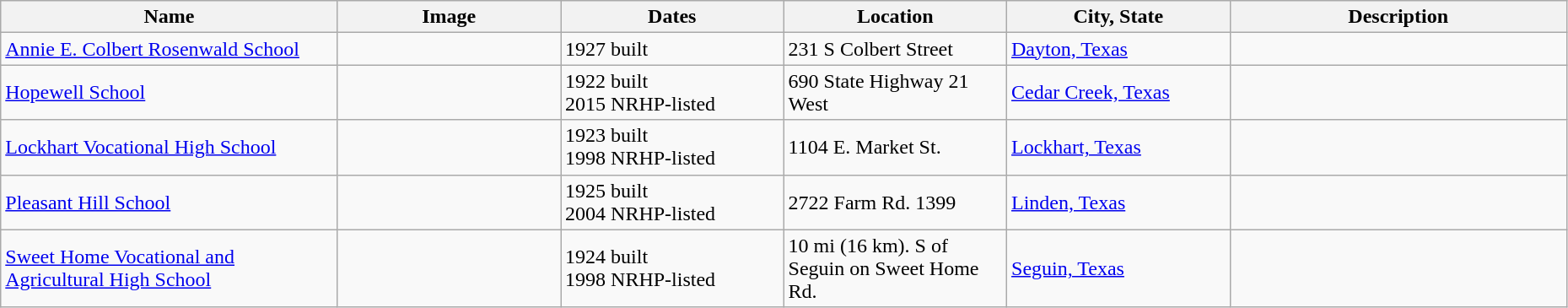<table class="wikitable sortable" style="width:98%">
<tr>
<th style="width: 200px"><strong>Name</strong></th>
<th class="unsortable" style="width: 130px"><strong>Image</strong></th>
<th style="width: 130px"><strong>Dates</strong></th>
<th style="width: 130px"><strong>Location</strong></th>
<th style="width: 130px"><strong>City, State</strong></th>
<th class="unsortable" style="width: 200px"><strong>Description</strong></th>
</tr>
<tr ->
<td><a href='#'>Annie E. Colbert Rosenwald School</a></td>
<td></td>
<td>1927 built<br></td>
<td>231 S Colbert Street<br><small></small></td>
<td><a href='#'>Dayton, Texas</a></td>
<td></td>
</tr>
<tr ->
<td><a href='#'>Hopewell School</a></td>
<td></td>
<td>1922 built<br>2015 NRHP-listed</td>
<td>690 State Highway 21 West<br><small></small></td>
<td><a href='#'>Cedar Creek, Texas</a></td>
<td></td>
</tr>
<tr>
<td><a href='#'>Lockhart Vocational High School</a></td>
<td></td>
<td>1923 built<br>1998 NRHP-listed</td>
<td>1104 E. Market St.<br><small></small></td>
<td><a href='#'>Lockhart, Texas</a></td>
<td></td>
</tr>
<tr>
<td><a href='#'>Pleasant Hill School</a></td>
<td></td>
<td>1925 built<br>2004 NRHP-listed</td>
<td>2722 Farm Rd. 1399<br><small></small></td>
<td><a href='#'>Linden, Texas</a></td>
<td></td>
</tr>
<tr>
<td><a href='#'>Sweet Home Vocational and Agricultural High School</a></td>
<td></td>
<td>1924 built<br>1998 NRHP-listed</td>
<td>10 mi (16 km). S of Seguin on Sweet Home Rd.<br><small></small></td>
<td><a href='#'>Seguin, Texas</a></td>
<td></td>
</tr>
</table>
